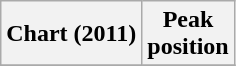<table class="wikitable sortable plainrowheaders">
<tr>
<th scope="col">Chart (2011)</th>
<th scope="col">Peak<br>position</th>
</tr>
<tr>
</tr>
</table>
